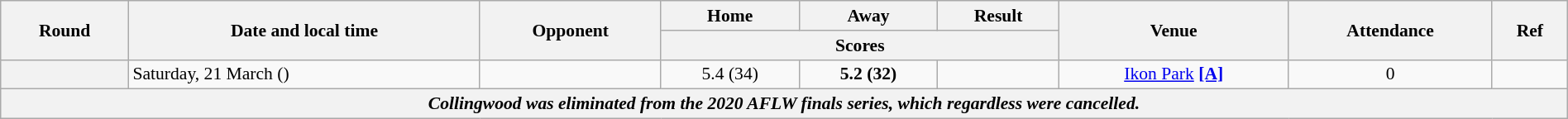<table class="wikitable plainrowheaders" style="font-size:90%; width:100%; text-align:center;">
<tr>
<th scope="col" rowspan="2">Round</th>
<th scope="col" rowspan="2">Date and local time</th>
<th scope="col" rowspan="2">Opponent</th>
<th scope="col">Home</th>
<th scope="col">Away</th>
<th scope="col">Result</th>
<th scope="col" rowspan="2">Venue</th>
<th scope="col" rowspan="2">Attendance</th>
<th scope="col" rowspan="2">Ref</th>
</tr>
<tr>
<th scope="col" colspan="3">Scores</th>
</tr>
<tr>
<th scope="row"></th>
<td align=left>Saturday, 21 March ()</td>
<td align=left></td>
<td>5.4 (34)</td>
<td><strong>5.2 (32)</strong></td>
<td></td>
<td><a href='#'>Ikon Park</a> <a href='#'><strong>[A]</strong></a></td>
<td>0</td>
<td></td>
</tr>
<tr>
<th colspan=9><span><em>Collingwood was eliminated from the 2020 AFLW finals series, which regardless were cancelled.</em></span></th>
</tr>
</table>
